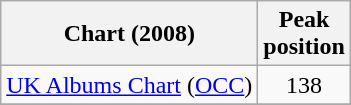<table class="wikitable sortable">
<tr>
<th align="left">Chart (2008)</th>
<th align="left">Peak<br>position</th>
</tr>
<tr>
<td align="left"><a href='#'>UK Albums Chart</a> (<a href='#'>OCC</a>)</td>
<td align="center">138</td>
</tr>
<tr>
</tr>
</table>
